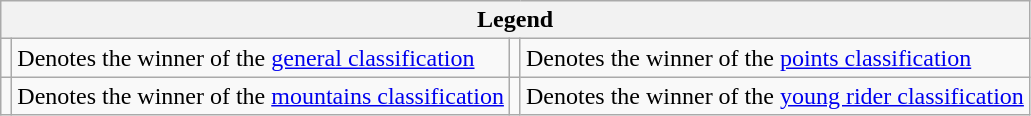<table class="wikitable">
<tr>
<th scope="col" colspan="4">Legend</th>
</tr>
<tr>
<td></td>
<td>Denotes the winner of the <a href='#'>general classification</a></td>
<td></td>
<td>Denotes the winner of the <a href='#'>points classification</a></td>
</tr>
<tr>
<td></td>
<td>Denotes the winner of the <a href='#'>mountains classification</a></td>
<td></td>
<td>Denotes the winner of the <a href='#'>young rider classification</a></td>
</tr>
</table>
